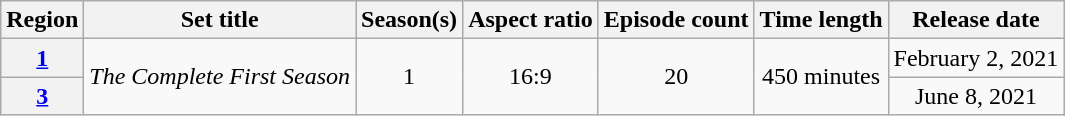<table class="wikitable" style="text-align:center;">
<tr>
<th scope="col">Region</th>
<th scope="col">Set title</th>
<th scope="col">Season(s)</th>
<th scope="col">Aspect ratio</th>
<th scope="col">Episode count</th>
<th scope="col">Time length</th>
<th scope="col">Release date</th>
</tr>
<tr>
<th scope="row"><a href='#'>1</a></th>
<td rowspan=2><em>The Complete First Season</em></td>
<td rowspan=2>1</td>
<td rowspan=2>16:9</td>
<td rowspan=2>20</td>
<td rowspan=2>450 minutes</td>
<td>February 2, 2021</td>
</tr>
<tr>
<th scope="row"><a href='#'>3</a></th>
<td>June 8, 2021</td>
</tr>
</table>
